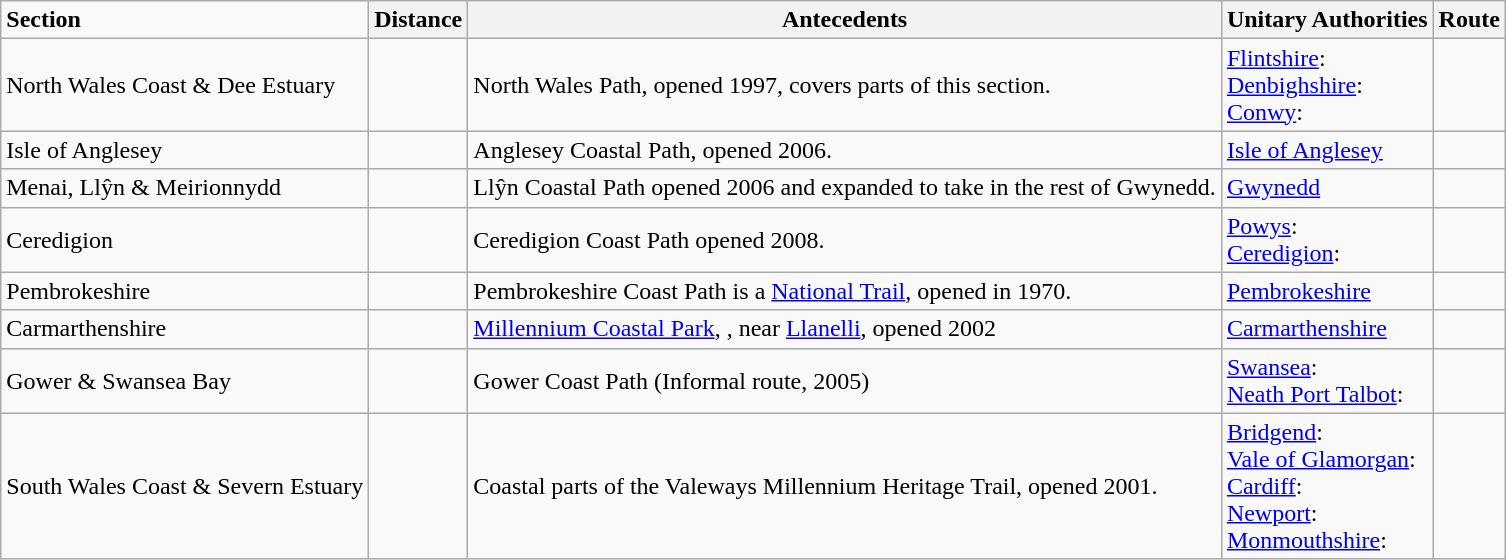<table class="wikitable">
<tr>
<td><strong>Section</strong></td>
<th>Distance</th>
<th>Antecedents</th>
<th>Unitary Authorities</th>
<th>Route</th>
</tr>
<tr>
<td>North Wales Coast & Dee Estuary<br></td>
<td></td>
<td>North Wales Path, opened 1997, covers parts of this section.</td>
<td><a href='#'>Flintshire</a>:<small> </small><br><a href='#'>Denbighshire</a>:<small> </small><br><a href='#'>Conwy</a>:<small> </small></td>
<td></td>
</tr>
<tr>
<td>Isle of Anglesey<br></td>
<td></td>
<td>Anglesey Coastal Path, opened 2006.</td>
<td><a href='#'>Isle of Anglesey</a></td>
<td></td>
</tr>
<tr>
<td>Menai, Llŷn & Meirionnydd<br></td>
<td></td>
<td>Llŷn Coastal Path  opened 2006 and expanded to take in the rest of Gwynedd.</td>
<td><a href='#'>Gwynedd</a></td>
<td></td>
</tr>
<tr>
<td>Ceredigion<br></td>
<td></td>
<td>Ceredigion Coast Path opened 2008.</td>
<td><a href='#'>Powys</a>:<small> </small><br><a href='#'>Ceredigion</a>:<small> </small></td>
<td></td>
</tr>
<tr>
<td>Pembrokeshire<br></td>
<td></td>
<td>Pembrokeshire Coast Path is a <a href='#'>National Trail</a>, opened in 1970.</td>
<td><a href='#'>Pembrokeshire</a></td>
<td></td>
</tr>
<tr>
<td>Carmarthenshire<br></td>
<td></td>
<td><a href='#'>Millennium Coastal Park</a>, , near <a href='#'>Llanelli</a>, opened 2002</td>
<td><a href='#'>Carmarthenshire</a></td>
<td></td>
</tr>
<tr>
<td>Gower & Swansea Bay<br></td>
<td></td>
<td>Gower Coast Path (Informal route, 2005)</td>
<td><a href='#'>Swansea</a>:<small> </small><br><a href='#'>Neath Port Talbot</a>:<small> </small></td>
<td></td>
</tr>
<tr>
<td>South Wales Coast & Severn Estuary<br></td>
<td></td>
<td>Coastal parts of the Valeways Millennium Heritage Trail, opened 2001.</td>
<td><a href='#'>Bridgend</a>:<small> </small><br><a href='#'>Vale of Glamorgan</a>:<small> </small><br><a href='#'>Cardiff</a>:<small> </small><br><a href='#'>Newport</a>:<small> </small><br><a href='#'>Monmouthshire</a>:<small> </small></td>
<td></td>
</tr>
</table>
